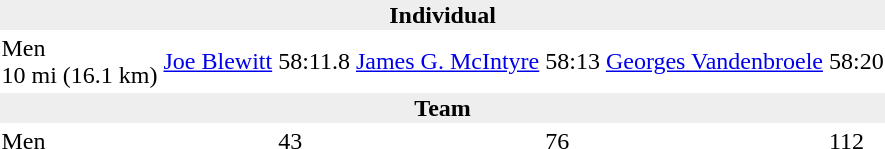<table>
<tr>
<td colspan=7 bgcolor=#eeeeee style=text-align:center;><strong>Individual</strong></td>
</tr>
<tr>
<td>Men<br>10 mi (16.1 km)</td>
<td><a href='#'>Joe Blewitt</a><br></td>
<td>58:11.8</td>
<td><a href='#'>James G. McIntyre</a><br></td>
<td>58:13</td>
<td><a href='#'>Georges Vandenbroele</a><br></td>
<td>58:20</td>
</tr>
<tr>
<td colspan=7 bgcolor=#eeeeee style=text-align:center;><strong>Team</strong></td>
</tr>
<tr>
<td>Men</td>
<td></td>
<td>43</td>
<td></td>
<td>76</td>
<td></td>
<td>112</td>
</tr>
</table>
